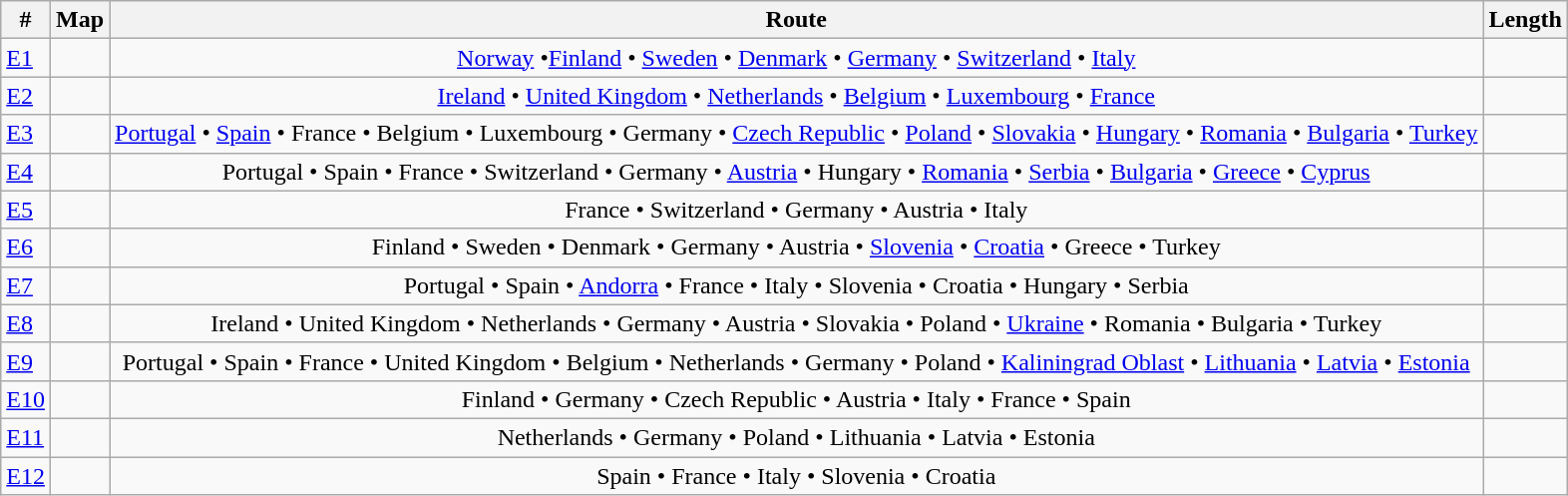<table class="wikitable sortable">
<tr>
<th>#</th>
<th>Map</th>
<th>Route</th>
<th>Length</th>
</tr>
<tr>
<td><a href='#'>E1</a></td>
<td></td>
<td align="center"><a href='#'>Norway</a> •<a href='#'>Finland</a> • <a href='#'>Sweden</a> • <a href='#'>Denmark</a> • <a href='#'>Germany</a> • <a href='#'>Switzerland</a> • <a href='#'>Italy</a></td>
<td></td>
</tr>
<tr>
<td><a href='#'>E2</a></td>
<td></td>
<td align="center"><a href='#'>Ireland</a> • <a href='#'>United Kingdom</a> • <a href='#'>Netherlands</a> • <a href='#'>Belgium</a> • <a href='#'>Luxembourg</a> • <a href='#'>France</a></td>
<td></td>
</tr>
<tr>
<td><a href='#'>E3</a></td>
<td></td>
<td align="center"><a href='#'>Portugal</a> • <a href='#'>Spain</a> • France • Belgium • Luxembourg • Germany • <a href='#'>Czech Republic</a> • <a href='#'>Poland</a> • <a href='#'>Slovakia</a> • <a href='#'>Hungary</a> • <a href='#'>Romania</a> • <a href='#'>Bulgaria</a> • <a href='#'>Turkey</a></td>
<td></td>
</tr>
<tr>
<td><a href='#'>E4</a></td>
<td></td>
<td align="center">Portugal • Spain • France • Switzerland • Germany • <a href='#'>Austria</a> • Hungary • <a href='#'>Romania</a> • <a href='#'>Serbia</a> • <a href='#'>Bulgaria</a> • <a href='#'>Greece</a> • <a href='#'>Cyprus</a></td>
<td></td>
</tr>
<tr>
<td><a href='#'>E5</a></td>
<td></td>
<td align="center">France • Switzerland • Germany • Austria • Italy</td>
<td></td>
</tr>
<tr>
<td><a href='#'>E6</a></td>
<td></td>
<td align="center">Finland • Sweden • Denmark • Germany • Austria • <a href='#'>Slovenia</a> • <a href='#'>Croatia</a> • Greece • Turkey</td>
<td></td>
</tr>
<tr>
<td><a href='#'>E7</a></td>
<td></td>
<td align="center">Portugal • Spain • <a href='#'>Andorra</a> • France • Italy • Slovenia • Croatia • Hungary • Serbia</td>
<td></td>
</tr>
<tr>
<td><a href='#'>E8</a></td>
<td></td>
<td align="center">Ireland • United Kingdom • Netherlands • Germany • Austria • Slovakia • Poland • <a href='#'>Ukraine</a> • Romania • Bulgaria • Turkey</td>
<td></td>
</tr>
<tr>
<td><a href='#'>E9</a></td>
<td></td>
<td align="center">Portugal • Spain • France • United Kingdom • Belgium • Netherlands • Germany • Poland • <a href='#'>Kaliningrad Oblast</a> • <a href='#'>Lithuania</a> • <a href='#'>Latvia</a> • <a href='#'>Estonia</a></td>
<td></td>
</tr>
<tr>
<td><a href='#'>E10</a></td>
<td></td>
<td align="center">Finland • Germany • Czech Republic • Austria • Italy • France • Spain</td>
<td></td>
</tr>
<tr>
<td><a href='#'>E11</a></td>
<td></td>
<td align="center">Netherlands • Germany • Poland • Lithuania • Latvia • Estonia</td>
<td></td>
</tr>
<tr>
<td><a href='#'>E12</a></td>
<td></td>
<td align="center">Spain • France • Italy • Slovenia • Croatia</td>
<td></td>
</tr>
</table>
